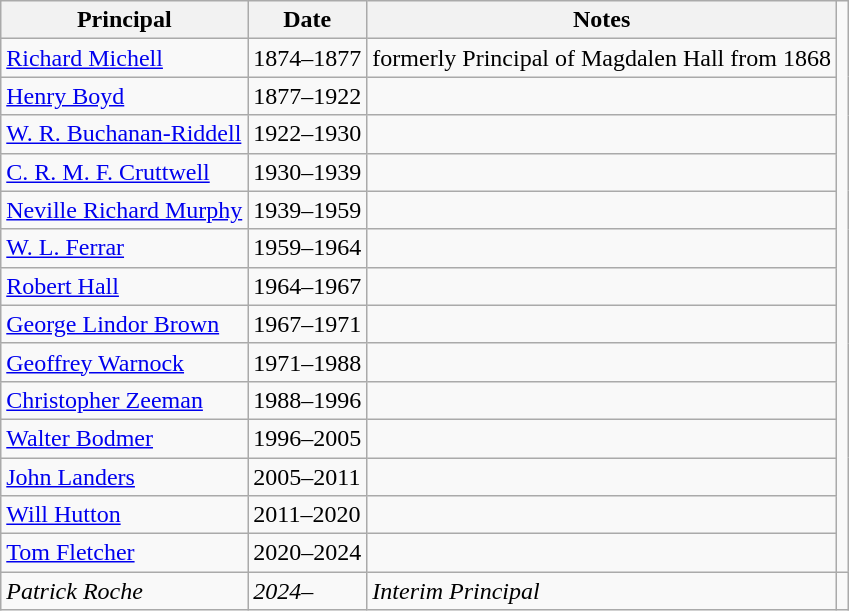<table class="wikitable">
<tr>
<th>Principal</th>
<th>Date</th>
<th>Notes</th>
</tr>
<tr>
<td><a href='#'>Richard Michell</a></td>
<td>1874–1877</td>
<td>formerly Principal of Magdalen Hall from 1868</td>
</tr>
<tr>
<td><a href='#'>Henry Boyd</a></td>
<td>1877–1922</td>
<td></td>
</tr>
<tr>
<td><a href='#'>W. R. Buchanan-Riddell</a></td>
<td>1922–1930</td>
<td></td>
</tr>
<tr>
<td><a href='#'>C. R. M. F. Cruttwell</a></td>
<td>1930–1939</td>
<td></td>
</tr>
<tr>
<td><a href='#'>Neville Richard Murphy</a></td>
<td>1939–1959</td>
<td></td>
</tr>
<tr>
<td><a href='#'>W. L. Ferrar</a></td>
<td>1959–1964</td>
<td></td>
</tr>
<tr>
<td><a href='#'>Robert Hall</a></td>
<td>1964–1967</td>
<td></td>
</tr>
<tr>
<td><a href='#'>George Lindor Brown</a></td>
<td>1967–1971</td>
<td></td>
</tr>
<tr>
<td><a href='#'>Geoffrey Warnock</a></td>
<td>1971–1988</td>
<td></td>
</tr>
<tr>
<td><a href='#'>Christopher Zeeman</a></td>
<td>1988–1996</td>
<td></td>
</tr>
<tr>
<td><a href='#'>Walter Bodmer</a></td>
<td>1996–2005</td>
<td></td>
</tr>
<tr>
<td><a href='#'>John Landers</a></td>
<td>2005–2011</td>
<td></td>
</tr>
<tr>
<td><a href='#'>Will Hutton</a></td>
<td>2011–2020</td>
<td></td>
</tr>
<tr>
<td><a href='#'>Tom Fletcher</a></td>
<td>2020–2024</td>
<td></td>
</tr>
<tr>
<td><em>Patrick Roche</em></td>
<td><em>2024–</em></td>
<td><em>Interim Principal</em></td>
<td></td>
</tr>
</table>
